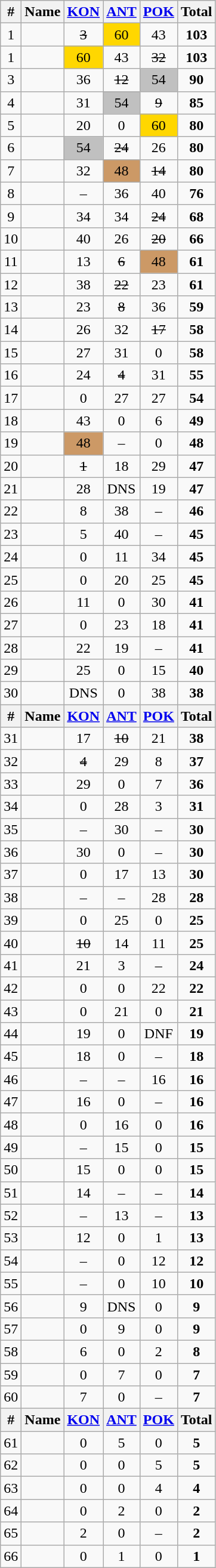<table class="wikitable sortable" style="text-align:center;">
<tr>
<th>#</th>
<th>Name</th>
<th><a href='#'>KON</a></th>
<th><a href='#'>ANT</a></th>
<th><a href='#'>POK</a></th>
<th><strong>Total</strong> </th>
</tr>
<tr>
<td>1</td>
<td align="left"></td>
<td><s>3</s></td>
<td bgcolor="gold">60</td>
<td>43</td>
<td><strong>103</strong></td>
</tr>
<tr>
<td>1</td>
<td align="left"></td>
<td bgcolor="gold">60</td>
<td>43</td>
<td><s>32 </s></td>
<td><strong>103</strong></td>
</tr>
<tr>
<td>3</td>
<td align="left"></td>
<td>36</td>
<td><s>12</s></td>
<td bgcolor="silver">54</td>
<td><strong>90</strong></td>
</tr>
<tr>
<td>4</td>
<td align="left"></td>
<td>31</td>
<td bgcolor="silver">54</td>
<td><s>9</s></td>
<td><strong>85</strong></td>
</tr>
<tr>
<td>5</td>
<td align="left"></td>
<td>20</td>
<td>0</td>
<td bgcolor="gold">60</td>
<td><strong>80</strong></td>
</tr>
<tr>
<td>6</td>
<td align="left"></td>
<td bgcolor="silver">54</td>
<td><s>24</s></td>
<td>26</td>
<td><strong>80</strong></td>
</tr>
<tr>
<td>7</td>
<td align="left"></td>
<td>32</td>
<td bgcolor="CC9966">48</td>
<td><s>14</s></td>
<td><strong>80</strong></td>
</tr>
<tr>
<td>8</td>
<td align="left"></td>
<td>–</td>
<td>36</td>
<td>40</td>
<td><strong>76</strong></td>
</tr>
<tr>
<td>9</td>
<td align="left"></td>
<td>34</td>
<td>34</td>
<td><s>24</s></td>
<td><strong>68</strong></td>
</tr>
<tr>
<td>10</td>
<td align="left"></td>
<td>40</td>
<td>26</td>
<td><s>20</s></td>
<td><strong>66</strong></td>
</tr>
<tr>
<td>11</td>
<td align="left"></td>
<td>13</td>
<td><s>6</s></td>
<td bgcolor="CC9966">48</td>
<td><strong>61</strong></td>
</tr>
<tr>
<td>12</td>
<td align="left"></td>
<td>38</td>
<td><s>22 </s></td>
<td>23</td>
<td><strong>61</strong></td>
</tr>
<tr>
<td>13</td>
<td align="left"></td>
<td>23</td>
<td><s>8</s></td>
<td>36</td>
<td><strong>59</strong></td>
</tr>
<tr>
<td>14</td>
<td align="left"></td>
<td>26</td>
<td>32</td>
<td><s>17</s></td>
<td><strong>58</strong></td>
</tr>
<tr>
<td>15</td>
<td align="left"></td>
<td>27</td>
<td>31</td>
<td>0</td>
<td><strong>58</strong></td>
</tr>
<tr>
<td>16</td>
<td align="left"></td>
<td>24</td>
<td><s>4</s></td>
<td>31</td>
<td><strong>55</strong></td>
</tr>
<tr>
<td>17</td>
<td align="left"></td>
<td>0</td>
<td>27</td>
<td>27</td>
<td><strong>54</strong></td>
</tr>
<tr>
<td>18</td>
<td align="left"></td>
<td>43</td>
<td>0</td>
<td>6</td>
<td><strong>49</strong></td>
</tr>
<tr>
<td>19</td>
<td align="left"></td>
<td bgcolor="CC9966">48</td>
<td>–</td>
<td>0</td>
<td><strong>48</strong></td>
</tr>
<tr>
<td>20</td>
<td align="left"></td>
<td><s>1</s></td>
<td>18</td>
<td>29</td>
<td><strong>47</strong></td>
</tr>
<tr>
<td>21</td>
<td align="left"></td>
<td>28</td>
<td>DNS</td>
<td>19</td>
<td><strong>47</strong></td>
</tr>
<tr>
<td>22</td>
<td align="left"></td>
<td>8</td>
<td>38</td>
<td>–</td>
<td><strong>46</strong></td>
</tr>
<tr>
<td>23</td>
<td align="left"></td>
<td>5</td>
<td>40</td>
<td>–</td>
<td><strong>45</strong></td>
</tr>
<tr>
<td>24</td>
<td align="left"></td>
<td>0</td>
<td>11</td>
<td>34</td>
<td><strong>45</strong></td>
</tr>
<tr>
<td>25</td>
<td align="left"></td>
<td>0</td>
<td>20</td>
<td>25</td>
<td><strong>45</strong></td>
</tr>
<tr>
<td>26</td>
<td align="left"></td>
<td>11</td>
<td>0</td>
<td>30</td>
<td><strong>41</strong></td>
</tr>
<tr>
<td>27</td>
<td align="left"></td>
<td>0</td>
<td>23</td>
<td>18</td>
<td><strong>41</strong></td>
</tr>
<tr>
<td>28</td>
<td align="left"></td>
<td>22</td>
<td>19</td>
<td>–</td>
<td><strong>41</strong></td>
</tr>
<tr>
<td>29</td>
<td align="left"></td>
<td>25</td>
<td>0</td>
<td>15</td>
<td><strong>40</strong></td>
</tr>
<tr>
<td>30</td>
<td align="left"></td>
<td>DNS</td>
<td>0</td>
<td>38</td>
<td><strong>38</strong></td>
</tr>
<tr>
<th>#</th>
<th>Name</th>
<th><a href='#'>KON</a></th>
<th><a href='#'>ANT</a></th>
<th><a href='#'>POK</a></th>
<th><strong>Total</strong></th>
</tr>
<tr>
<td>31</td>
<td align="left"></td>
<td>17</td>
<td><s>10</s></td>
<td>21</td>
<td><strong>38</strong></td>
</tr>
<tr>
<td>32</td>
<td align="left"></td>
<td><s>4</s></td>
<td>29</td>
<td>8</td>
<td><strong>37</strong></td>
</tr>
<tr>
<td>33</td>
<td align="left"></td>
<td>29</td>
<td>0</td>
<td>7</td>
<td><strong>36</strong></td>
</tr>
<tr>
<td>34</td>
<td align="left"></td>
<td>0</td>
<td>28</td>
<td>3</td>
<td><strong>31</strong></td>
</tr>
<tr>
<td>35</td>
<td align="left"></td>
<td>–</td>
<td>30</td>
<td>–</td>
<td><strong>30</strong></td>
</tr>
<tr>
<td>36</td>
<td align="left"></td>
<td>30</td>
<td>0</td>
<td>–</td>
<td><strong>30</strong></td>
</tr>
<tr>
<td>37</td>
<td align="left"></td>
<td>0</td>
<td>17</td>
<td>13</td>
<td><strong>30</strong></td>
</tr>
<tr>
<td>38</td>
<td align="left"></td>
<td>–</td>
<td>–</td>
<td>28</td>
<td><strong>28</strong></td>
</tr>
<tr>
<td>39</td>
<td align="left"></td>
<td>0</td>
<td>25</td>
<td>0</td>
<td><strong>25</strong></td>
</tr>
<tr>
<td>40</td>
<td align="left"></td>
<td><s>10</s></td>
<td>14</td>
<td>11</td>
<td><strong>25</strong></td>
</tr>
<tr>
<td>41</td>
<td align="left"></td>
<td>21</td>
<td>3</td>
<td>–</td>
<td><strong>24</strong></td>
</tr>
<tr>
<td>42</td>
<td align="left"></td>
<td>0</td>
<td>0</td>
<td>22</td>
<td><strong>22</strong></td>
</tr>
<tr>
<td>43</td>
<td align="left"></td>
<td>0</td>
<td>21</td>
<td>0</td>
<td><strong>21</strong></td>
</tr>
<tr>
<td>44</td>
<td align="left"></td>
<td>19</td>
<td>0</td>
<td>DNF</td>
<td><strong>19</strong></td>
</tr>
<tr>
<td>45</td>
<td align="left"></td>
<td>18</td>
<td>0</td>
<td>–</td>
<td><strong>18</strong></td>
</tr>
<tr>
<td>46</td>
<td align="left"></td>
<td>–</td>
<td>–</td>
<td>16</td>
<td><strong>16</strong></td>
</tr>
<tr>
<td>47</td>
<td align="left"></td>
<td>16</td>
<td>0</td>
<td>–</td>
<td><strong>16</strong></td>
</tr>
<tr>
<td>48</td>
<td align="left"></td>
<td>0</td>
<td>16</td>
<td>0</td>
<td><strong>16</strong></td>
</tr>
<tr>
<td>49</td>
<td align="left"></td>
<td>–</td>
<td>15</td>
<td>0</td>
<td><strong>15</strong></td>
</tr>
<tr>
<td>50</td>
<td align="left"></td>
<td>15</td>
<td>0</td>
<td>0</td>
<td><strong>15</strong></td>
</tr>
<tr>
<td>51</td>
<td align="left"></td>
<td>14</td>
<td>–</td>
<td>–</td>
<td><strong>14</strong></td>
</tr>
<tr>
<td>52</td>
<td align="left"></td>
<td>–</td>
<td>13</td>
<td>–</td>
<td><strong>13</strong></td>
</tr>
<tr>
<td>53</td>
<td align="left"></td>
<td>12</td>
<td>0</td>
<td>1</td>
<td><strong>13</strong></td>
</tr>
<tr>
<td>54</td>
<td align="left"></td>
<td>–</td>
<td>0</td>
<td>12</td>
<td><strong>12</strong></td>
</tr>
<tr>
<td>55</td>
<td align="left"></td>
<td>–</td>
<td>0</td>
<td>10</td>
<td><strong>10</strong></td>
</tr>
<tr>
<td>56</td>
<td align="left"></td>
<td>9</td>
<td>DNS</td>
<td>0</td>
<td><strong>9</strong></td>
</tr>
<tr>
<td>57</td>
<td align="left"></td>
<td>0</td>
<td>9</td>
<td>0</td>
<td><strong>9</strong></td>
</tr>
<tr>
<td>58</td>
<td align="left"></td>
<td>6</td>
<td>0</td>
<td>2</td>
<td><strong>8</strong></td>
</tr>
<tr>
<td>59</td>
<td align="left"></td>
<td>0</td>
<td>7</td>
<td>0</td>
<td><strong>7</strong></td>
</tr>
<tr>
<td>60</td>
<td align="left"></td>
<td>7</td>
<td>0</td>
<td>–</td>
<td><strong>7</strong></td>
</tr>
<tr>
<th>#</th>
<th>Name</th>
<th><a href='#'>KON</a></th>
<th><a href='#'>ANT</a></th>
<th><a href='#'>POK</a></th>
<th><strong>Total</strong></th>
</tr>
<tr>
<td>61</td>
<td align="left"></td>
<td>0</td>
<td>5</td>
<td>0</td>
<td><strong>5</strong></td>
</tr>
<tr>
<td>62</td>
<td align="left"></td>
<td>0</td>
<td>0</td>
<td>5</td>
<td><strong>5</strong></td>
</tr>
<tr>
<td>63</td>
<td align="left"></td>
<td>0</td>
<td>0</td>
<td>4</td>
<td><strong>4</strong></td>
</tr>
<tr>
<td>64</td>
<td align="left"></td>
<td>0</td>
<td>2</td>
<td>0</td>
<td><strong>2</strong></td>
</tr>
<tr>
<td>65</td>
<td align="left"></td>
<td>2</td>
<td>0</td>
<td>–</td>
<td><strong>2</strong></td>
</tr>
<tr>
<td>66</td>
<td align="left"></td>
<td>0</td>
<td>1</td>
<td>0</td>
<td><strong>1</strong></td>
</tr>
</table>
